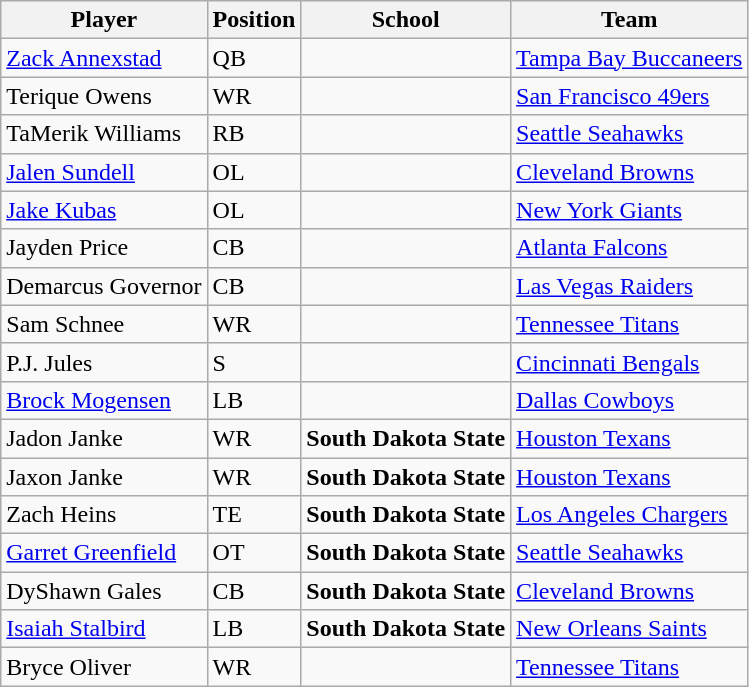<table class="wikitable sortable" border="1">
<tr>
<th>Player</th>
<th>Position</th>
<th>School</th>
<th>Team</th>
</tr>
<tr>
<td><a href='#'>Zack Annexstad</a></td>
<td>QB</td>
<td style=></td>
<td><a href='#'>Tampa Bay Buccaneers</a></td>
</tr>
<tr>
<td>Terique Owens</td>
<td>WR</td>
<td style=></td>
<td><a href='#'>San Francisco 49ers</a></td>
</tr>
<tr>
<td>TaMerik Williams</td>
<td>RB</td>
<td style=></td>
<td><a href='#'>Seattle Seahawks</a></td>
</tr>
<tr>
<td><a href='#'>Jalen Sundell</a></td>
<td>OL</td>
<td style=></td>
<td><a href='#'>Cleveland Browns</a></td>
</tr>
<tr>
<td><a href='#'>Jake Kubas</a></td>
<td>OL</td>
<td style=></td>
<td><a href='#'>New York Giants</a></td>
</tr>
<tr>
<td>Jayden Price</td>
<td>CB</td>
<td style=></td>
<td><a href='#'>Atlanta Falcons</a></td>
</tr>
<tr>
<td>Demarcus Governor</td>
<td>CB</td>
<td style=></td>
<td><a href='#'>Las Vegas Raiders</a></td>
</tr>
<tr>
<td>Sam Schnee</td>
<td>WR</td>
<td style=></td>
<td><a href='#'>Tennessee Titans</a></td>
</tr>
<tr>
<td>P.J. Jules</td>
<td>S</td>
<td style=></td>
<td><a href='#'>Cincinnati Bengals</a></td>
</tr>
<tr>
<td><a href='#'>Brock Mogensen</a></td>
<td>LB</td>
<td style=></td>
<td><a href='#'>Dallas Cowboys</a></td>
</tr>
<tr>
<td>Jadon Janke</td>
<td>WR</td>
<td style=><strong>South Dakota State</strong></td>
<td><a href='#'>Houston Texans</a></td>
</tr>
<tr>
<td>Jaxon Janke</td>
<td>WR</td>
<td style=><strong>South Dakota State</strong></td>
<td><a href='#'>Houston Texans</a></td>
</tr>
<tr>
<td>Zach Heins</td>
<td>TE</td>
<td style=><strong>South Dakota State</strong></td>
<td><a href='#'>Los Angeles Chargers</a></td>
</tr>
<tr>
<td><a href='#'>Garret Greenfield</a></td>
<td>OT</td>
<td style=><strong>South Dakota State</strong></td>
<td><a href='#'>Seattle Seahawks</a></td>
</tr>
<tr>
<td>DyShawn Gales</td>
<td>CB</td>
<td style=><strong>South Dakota State</strong></td>
<td><a href='#'>Cleveland Browns</a></td>
</tr>
<tr>
<td><a href='#'>Isaiah Stalbird</a></td>
<td>LB</td>
<td style=><strong>South Dakota State</strong></td>
<td><a href='#'>New Orleans Saints</a></td>
</tr>
<tr>
<td>Bryce Oliver</td>
<td>WR</td>
<td style=></td>
<td><a href='#'>Tennessee Titans</a></td>
</tr>
</table>
